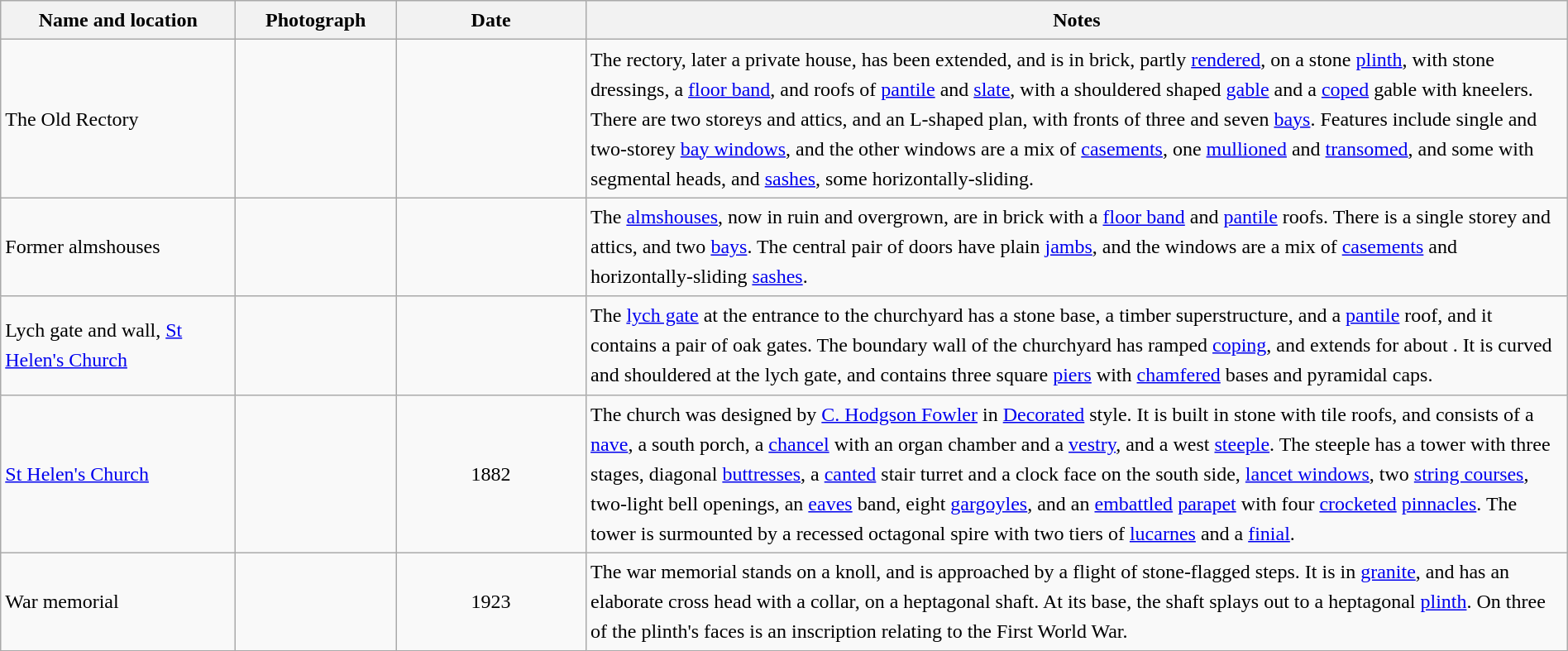<table class="wikitable sortable plainrowheaders" style="width:100%; border:0px; text-align:left; line-height:150%">
<tr>
<th scope="col"  style="width:150px">Name and location</th>
<th scope="col"  style="width:100px" class="unsortable">Photograph</th>
<th scope="col"  style="width:120px">Date</th>
<th scope="col"  style="width:650px" class="unsortable">Notes</th>
</tr>
<tr>
<td>The Old Rectory<br><small></small></td>
<td></td>
<td align="center"></td>
<td>The rectory, later a private house, has been extended, and is in brick, partly <a href='#'>rendered</a>, on a stone <a href='#'>plinth</a>, with stone dressings, a <a href='#'>floor band</a>, and roofs of <a href='#'>pantile</a> and <a href='#'>slate</a>, with a shouldered shaped <a href='#'>gable</a> and a <a href='#'>coped</a> gable with kneelers.  There are two storeys and attics, and an L-shaped plan, with fronts of three and seven <a href='#'>bays</a>.  Features include single and two-storey <a href='#'>bay windows</a>, and the other windows are a mix of <a href='#'>casements</a>, one <a href='#'>mullioned</a> and <a href='#'>transomed</a>, and some with segmental heads, and <a href='#'>sashes</a>, some horizontally-sliding.</td>
</tr>
<tr>
<td>Former almshouses<br><small></small></td>
<td></td>
<td align="center"></td>
<td>The <a href='#'>almshouses</a>, now in ruin and overgrown, are in brick with a <a href='#'>floor band</a> and <a href='#'>pantile</a> roofs.  There is a single storey and attics, and two <a href='#'>bays</a>.  The central pair of doors have plain <a href='#'>jambs</a>, and the windows are a mix of <a href='#'>casements</a> and horizontally-sliding <a href='#'>sashes</a>.</td>
</tr>
<tr>
<td>Lych gate and wall, <a href='#'>St Helen's Church</a><br><small></small></td>
<td></td>
<td align="center"></td>
<td>The <a href='#'>lych gate</a> at the entrance to the churchyard has a stone base, a timber superstructure, and a <a href='#'>pantile</a> roof, and it contains a pair of oak gates.  The boundary wall of the churchyard has ramped <a href='#'>coping</a>, and extends for about .  It is curved and shouldered at the lych gate, and contains three square <a href='#'>piers</a> with <a href='#'>chamfered</a> bases and pyramidal caps.</td>
</tr>
<tr>
<td><a href='#'>St Helen's Church</a><br><small></small></td>
<td></td>
<td align="center">1882</td>
<td>The church was designed by <a href='#'>C. Hodgson Fowler</a> in <a href='#'>Decorated</a> style.  It is built in stone with tile roofs, and consists of a <a href='#'>nave</a>, a south porch, a <a href='#'>chancel</a> with an organ chamber and a <a href='#'>vestry</a>, and a west <a href='#'>steeple</a>.  The steeple has a tower with three stages, diagonal <a href='#'>buttresses</a>, a <a href='#'>canted</a> stair turret and a clock face on the south side, <a href='#'>lancet windows</a>, two <a href='#'>string courses</a>, two-light bell openings, an <a href='#'>eaves</a> band, eight <a href='#'>gargoyles</a>, and an <a href='#'>embattled</a> <a href='#'>parapet</a> with four <a href='#'>crocketed</a> <a href='#'>pinnacles</a>.  The tower is surmounted by a recessed octagonal spire with two tiers of <a href='#'>lucarnes</a> and a <a href='#'>finial</a>.</td>
</tr>
<tr>
<td>War memorial<br><small></small></td>
<td></td>
<td align="center">1923</td>
<td>The war memorial stands on a knoll, and is approached by a flight of stone-flagged steps. It is in <a href='#'>granite</a>, and has an elaborate cross head with a collar, on a heptagonal shaft.  At its base, the shaft splays out to a heptagonal <a href='#'>plinth</a>.  On three of the plinth's faces is an inscription relating to the First World War.</td>
</tr>
<tr>
</tr>
</table>
